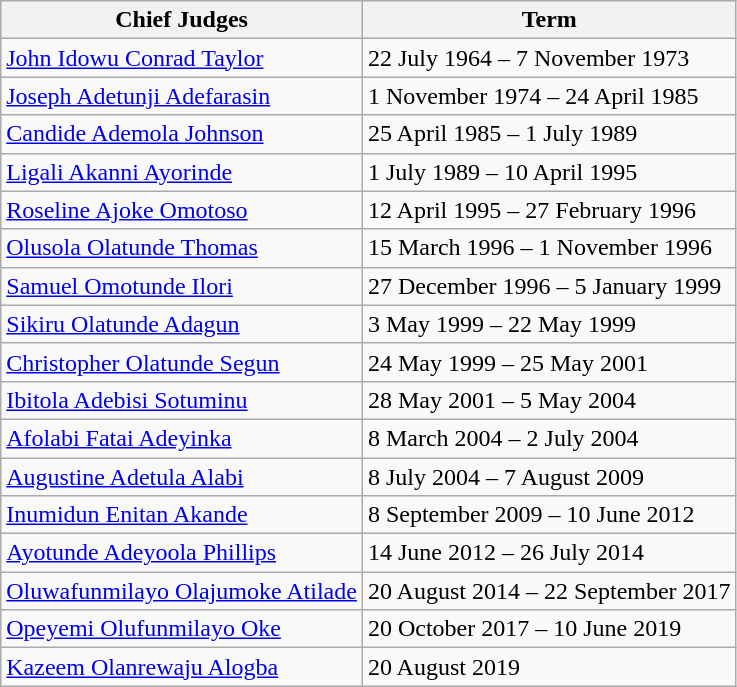<table class="wikitable">
<tr>
<th>Chief Judges</th>
<th>Term</th>
</tr>
<tr>
<td><a href='#'>John Idowu Conrad Taylor</a></td>
<td>22 July 1964 – 7 November 1973</td>
</tr>
<tr>
<td><a href='#'>Joseph Adetunji Adefarasin</a></td>
<td>1 November 1974 – 24 April 1985</td>
</tr>
<tr>
<td><a href='#'>Candide Ademola Johnson</a></td>
<td>25 April 1985 – 1 July 1989</td>
</tr>
<tr>
<td><a href='#'>Ligali Akanni Ayorinde</a></td>
<td>1 July 1989 – 10 April 1995</td>
</tr>
<tr>
<td><a href='#'>Roseline Ajoke Omotoso</a></td>
<td>12 April 1995 – 27 February 1996</td>
</tr>
<tr>
<td><a href='#'>Olusola Olatunde Thomas</a></td>
<td>15 March 1996 – 1 November 1996</td>
</tr>
<tr>
<td><a href='#'>Samuel Omotunde Ilori</a></td>
<td>27 December 1996 – 5 January 1999</td>
</tr>
<tr>
<td><a href='#'>Sikiru Olatunde Adagun</a></td>
<td>3 May 1999 – 22 May 1999</td>
</tr>
<tr>
<td><a href='#'>Christopher Olatunde Segun</a></td>
<td>24 May 1999 – 25 May 2001</td>
</tr>
<tr>
<td><a href='#'>Ibitola Adebisi Sotuminu</a></td>
<td>28 May 2001 – 5 May 2004</td>
</tr>
<tr>
<td><a href='#'>Afolabi Fatai Adeyinka</a></td>
<td>8 March 2004  – 2 July 2004</td>
</tr>
<tr>
<td><a href='#'>Augustine Adetula Alabi</a></td>
<td>8 July 2004 – 7 August 2009</td>
</tr>
<tr>
<td><a href='#'>Inumidun Enitan Akande</a></td>
<td>8 September 2009 – 10 June 2012</td>
</tr>
<tr>
<td><a href='#'>Ayotunde Adeyoola Phillips</a></td>
<td>14 June 2012 – 26 July 2014</td>
</tr>
<tr>
<td><a href='#'>Oluwafunmilayo Olajumoke Atilade</a></td>
<td>20 August 2014 – 22 September 2017</td>
</tr>
<tr>
<td><a href='#'>Opeyemi Olufunmilayo Oke</a></td>
<td>20 October 2017 – 10 June 2019</td>
</tr>
<tr>
<td><a href='#'>Kazeem Olanrewaju Alogba</a></td>
<td>20 August 2019</td>
</tr>
</table>
